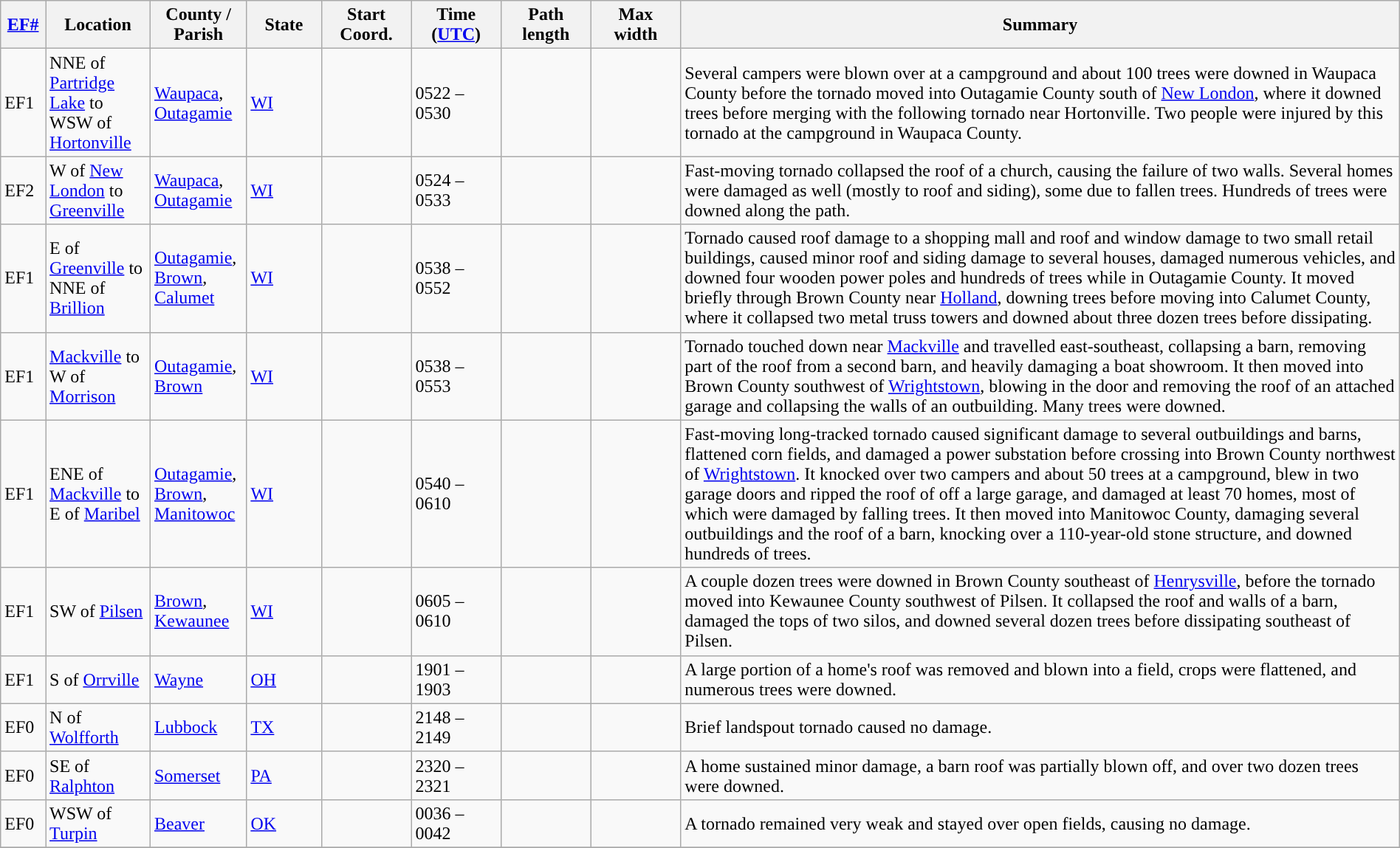<table class="wikitable sortable" style="width:100%;">
<tr>
<th scope="col" width="3%" align="center"><a href='#'>EF#</a></th>
<th scope="col" width="7%" align="center" class="unsortable">Location</th>
<th scope="col" width="6%" align="center" class="unsortable">County / Parish</th>
<th scope="col" width="5%" align="center">State</th>
<th scope="col" width="6%" align="center">Start Coord.</th>
<th scope="col" width="6%" align="center">Time (<a href='#'>UTC</a>)</th>
<th scope="col" width="6%" align="center">Path length</th>
<th scope="col" width="6%" align="center">Max width</th>
<th scope="col" width="48%" class="unsortable" align="center">Summary</th>
</tr>
<tr>
<td>EF1</td>
<td>NNE of <a href='#'>Partridge Lake</a> to WSW of <a href='#'>Hortonville</a></td>
<td><a href='#'>Waupaca</a>, <a href='#'>Outagamie</a></td>
<td><a href='#'>WI</a></td>
<td></td>
<td>0522 – 0530</td>
<td></td>
<td></td>
<td>Several campers were blown over at a campground and about 100 trees were downed in Waupaca County before the tornado moved into Outagamie County south of <a href='#'>New London</a>, where it downed trees before merging with the following tornado near Hortonville. Two people were injured by this tornado at the campground in Waupaca County.</td>
</tr>
<tr>
<td>EF2</td>
<td>W of <a href='#'>New London</a> to <a href='#'>Greenville</a></td>
<td><a href='#'>Waupaca</a>, <a href='#'>Outagamie</a></td>
<td><a href='#'>WI</a></td>
<td></td>
<td>0524 – 0533</td>
<td></td>
<td></td>
<td>Fast-moving tornado collapsed the roof of a church, causing the failure of two walls. Several homes were damaged as well (mostly to roof and siding), some due to fallen trees. Hundreds of trees were downed along the path.</td>
</tr>
<tr>
<td>EF1</td>
<td>E of <a href='#'>Greenville</a> to NNE of <a href='#'>Brillion</a></td>
<td><a href='#'>Outagamie</a>, <a href='#'>Brown</a>, <a href='#'>Calumet</a></td>
<td><a href='#'>WI</a></td>
<td></td>
<td>0538 – 0552</td>
<td></td>
<td></td>
<td>Tornado caused roof damage to a shopping mall and roof and window damage to two small retail buildings, caused minor roof and siding damage to several houses, damaged numerous vehicles, and downed four wooden power poles and hundreds of trees while in Outagamie County. It moved briefly through Brown County near <a href='#'>Holland</a>, downing trees before moving into Calumet County, where it collapsed two metal truss towers and downed about three dozen trees before dissipating.</td>
</tr>
<tr>
<td>EF1</td>
<td><a href='#'>Mackville</a> to W of <a href='#'>Morrison</a></td>
<td><a href='#'>Outagamie</a>, <a href='#'>Brown</a></td>
<td><a href='#'>WI</a></td>
<td></td>
<td>0538 – 0553</td>
<td></td>
<td></td>
<td>Tornado touched down near <a href='#'>Mackville</a> and travelled east-southeast, collapsing a barn, removing part of the roof from a second barn, and heavily damaging a boat showroom. It then moved into Brown County southwest of <a href='#'>Wrightstown</a>, blowing in the door and removing the roof of an attached garage and collapsing the walls of an outbuilding. Many trees were downed.</td>
</tr>
<tr>
<td>EF1</td>
<td>ENE of <a href='#'>Mackville</a> to E of <a href='#'>Maribel</a></td>
<td><a href='#'>Outagamie</a>, <a href='#'>Brown</a>, <a href='#'>Manitowoc</a></td>
<td><a href='#'>WI</a></td>
<td></td>
<td>0540 – 0610</td>
<td></td>
<td></td>
<td>Fast-moving long-tracked tornado caused significant damage to several outbuildings and barns, flattened corn fields, and damaged a power substation before crossing into Brown County northwest of <a href='#'>Wrightstown</a>. It knocked over two campers and about 50 trees at a campground, blew in two garage doors and ripped the roof of off a large garage, and damaged at least 70 homes, most of which were damaged by falling trees. It then moved into Manitowoc County, damaging several outbuildings and the roof of a barn, knocking over a 110-year-old stone structure, and downed hundreds of trees.</td>
</tr>
<tr>
<td>EF1</td>
<td>SW of <a href='#'>Pilsen</a></td>
<td><a href='#'>Brown</a>, <a href='#'>Kewaunee</a></td>
<td><a href='#'>WI</a></td>
<td></td>
<td>0605 – 0610</td>
<td></td>
<td></td>
<td>A couple dozen trees were downed in Brown County southeast of <a href='#'>Henrysville</a>, before the tornado moved into Kewaunee County southwest of Pilsen. It collapsed the roof and walls of a barn, damaged the tops of two silos, and downed several dozen trees before dissipating southeast of Pilsen.</td>
</tr>
<tr>
<td>EF1</td>
<td>S of <a href='#'>Orrville</a></td>
<td><a href='#'>Wayne</a></td>
<td><a href='#'>OH</a></td>
<td></td>
<td>1901 – 1903</td>
<td></td>
<td></td>
<td>A large portion of a home's roof was removed and blown into a field, crops were flattened, and numerous trees were downed.</td>
</tr>
<tr>
<td>EF0</td>
<td>N of <a href='#'>Wolfforth</a></td>
<td><a href='#'>Lubbock</a></td>
<td><a href='#'>TX</a></td>
<td></td>
<td>2148 – 2149</td>
<td></td>
<td></td>
<td>Brief landspout tornado caused no damage.</td>
</tr>
<tr>
<td>EF0</td>
<td>SE of <a href='#'>Ralphton</a></td>
<td><a href='#'>Somerset</a></td>
<td><a href='#'>PA</a></td>
<td></td>
<td>2320 – 2321</td>
<td></td>
<td></td>
<td>A home sustained minor damage, a barn roof was partially blown off, and over two dozen trees were downed.</td>
</tr>
<tr>
<td>EF0</td>
<td>WSW of <a href='#'>Turpin</a></td>
<td><a href='#'>Beaver</a></td>
<td><a href='#'>OK</a></td>
<td></td>
<td>0036 – 0042</td>
<td></td>
<td></td>
<td>A tornado remained very weak and stayed over open fields, causing no damage.</td>
</tr>
<tr>
</tr>
</table>
